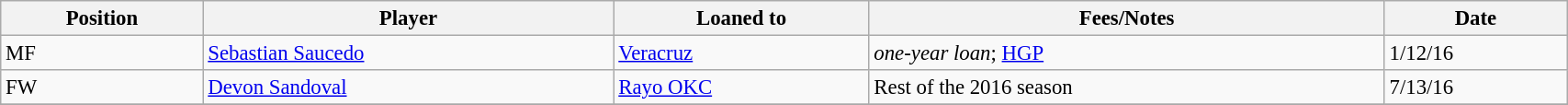<table class="wikitable sortable" style="width:90%; text-align:center; font-size:95%; text-align:left;">
<tr>
<th><strong>Position </strong></th>
<th><strong>Player </strong></th>
<th><strong>Loaned to</strong></th>
<th><strong>Fees/Notes </strong></th>
<th><strong>Date</strong></th>
</tr>
<tr>
<td>MF</td>
<td> <a href='#'>Sebastian Saucedo</a></td>
<td> <a href='#'>Veracruz</a></td>
<td><em>one-year loan</em>; <a href='#'>HGP</a></td>
<td>1/12/16</td>
</tr>
<tr>
<td>FW</td>
<td> <a href='#'>Devon Sandoval</a></td>
<td> <a href='#'>Rayo OKC</a></td>
<td>Rest of the 2016 season</td>
<td>7/13/16</td>
</tr>
<tr>
</tr>
</table>
